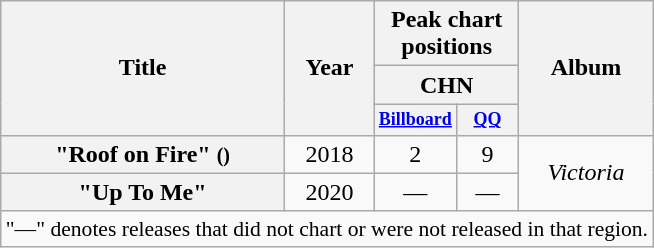<table class="wikitable plainrowheaders" style="text-align:center;">
<tr>
<th scope="col" rowspan="3">Title</th>
<th scope="col" rowspan="3">Year</th>
<th scope="col" colspan="2">Peak chart <br> positions</th>
<th scope="col" rowspan="3">Album</th>
</tr>
<tr>
<th scope="col" colspan="2">CHN</th>
</tr>
<tr>
<th scope="col" style="width:3em;font-size:75%;"><a href='#'>Billboard</a> <br></th>
<th scope="col" style="width:3em;font-size:75%;"><a href='#'>QQ</a><br></th>
</tr>
<tr>
<th scope="row">"Roof on Fire" <small>()</small></th>
<td>2018</td>
<td>2</td>
<td>9</td>
<td rowspan="2"><em>Victoria</em></td>
</tr>
<tr>
<th scope="row">"Up To Me"</th>
<td>2020</td>
<td>—</td>
<td>—</td>
</tr>
<tr>
<td colspan="5" style="font-size:90%">"—" denotes releases that did not chart or were not released in that region.</td>
</tr>
</table>
